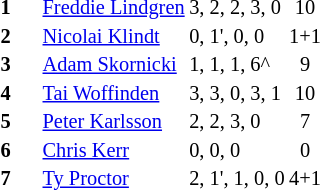<table style="font-size: 85%" cellspacing="1" cellpadding="1" align=right>
<tr>
<td colspan="4"></td>
</tr>
<tr>
<th width=25></th>
<th width=25></th>
</tr>
<tr>
<td></td>
<td><strong>1</strong></td>
<td> <a href='#'>Freddie Lindgren</a></td>
<td>3, 2, 2, 3, 0</td>
<td align=center>10</td>
</tr>
<tr>
<td></td>
<td><strong>2</strong></td>
<td> <a href='#'>Nicolai Klindt</a></td>
<td>0, 1', 0, 0</td>
<td align=center>1+1</td>
</tr>
<tr>
<td></td>
<td><strong>3</strong></td>
<td> <a href='#'>Adam Skornicki</a></td>
<td>1, 1, 1, 6^</td>
<td align=center>9</td>
</tr>
<tr>
<td></td>
<td><strong>4</strong></td>
<td> <a href='#'>Tai Woffinden</a></td>
<td>3, 3, 0, 3, 1</td>
<td align=center>10</td>
</tr>
<tr>
<td></td>
<td><strong>5</strong></td>
<td> <a href='#'>Peter Karlsson</a></td>
<td>2, 2, 3, 0</td>
<td align=center>7</td>
</tr>
<tr>
<td></td>
<td><strong>6</strong></td>
<td> <a href='#'>Chris Kerr</a></td>
<td>0, 0, 0</td>
<td align=center>0</td>
</tr>
<tr>
<td></td>
<td><strong>7</strong></td>
<td> <a href='#'>Ty Proctor</a></td>
<td>2, 1', 1, 0, 0</td>
<td align=center>4+1</td>
</tr>
<tr>
<td colspan=4></td>
</tr>
</table>
